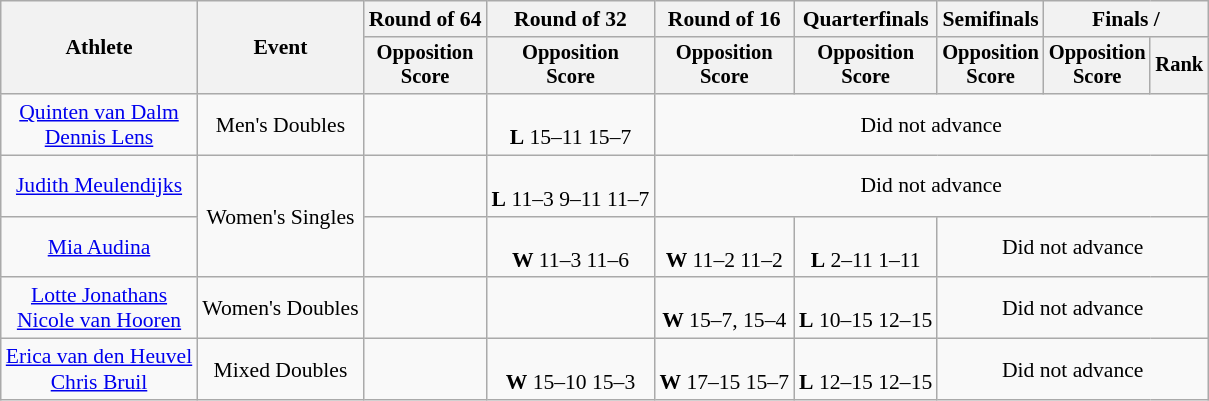<table class="wikitable" style="font-size:90%">
<tr>
<th rowspan="2">Athlete</th>
<th rowspan="2">Event</th>
<th>Round of 64</th>
<th>Round of 32</th>
<th>Round of 16</th>
<th>Quarterfinals</th>
<th>Semifinals</th>
<th colspan="2">Finals / </th>
</tr>
<tr style="font-size:95%">
<th>Opposition<br>Score</th>
<th>Opposition<br>Score</th>
<th>Opposition<br>Score</th>
<th>Opposition<br>Score</th>
<th>Opposition<br>Score</th>
<th>Opposition<br>Score</th>
<th>Rank</th>
</tr>
<tr align=center>
<td><a href='#'>Quinten van Dalm</a><br><a href='#'>Dennis Lens</a></td>
<td>Men's Doubles</td>
<td></td>
<td> <br><strong>L</strong> 15–11 15–7</td>
<td colspan=5>Did not advance</td>
</tr>
<tr align=center>
<td><a href='#'>Judith Meulendijks</a></td>
<td rowspan=2>Women's Singles</td>
<td></td>
<td><br> <strong>L</strong> 11–3 9–11 11–7</td>
<td colspan=5>Did not advance</td>
</tr>
<tr align=center>
<td><a href='#'>Mia Audina</a></td>
<td></td>
<td><br> <strong>W</strong> 11–3 11–6</td>
<td><br> <strong>W</strong> 11–2 11–2</td>
<td><br> <strong>L</strong> 2–11 1–11</td>
<td colspan=3>Did not advance</td>
</tr>
<tr align=center>
<td><a href='#'>Lotte Jonathans</a><br><a href='#'>Nicole van Hooren</a></td>
<td>Women's Doubles</td>
<td></td>
<td></td>
<td><br> <strong>W</strong> 15–7, 15–4</td>
<td><br> <strong>L</strong> 10–15 12–15</td>
<td colspan=3>Did not advance</td>
</tr>
<tr align=center>
<td><a href='#'>Erica van den Heuvel</a><br><a href='#'>Chris Bruil</a></td>
<td>Mixed Doubles</td>
<td></td>
<td><br> <strong>W</strong> 15–10 15–3</td>
<td><br> <strong>W</strong> 17–15 15–7</td>
<td><br> <strong>L</strong> 12–15 12–15</td>
<td colspan=3>Did not advance</td>
</tr>
</table>
